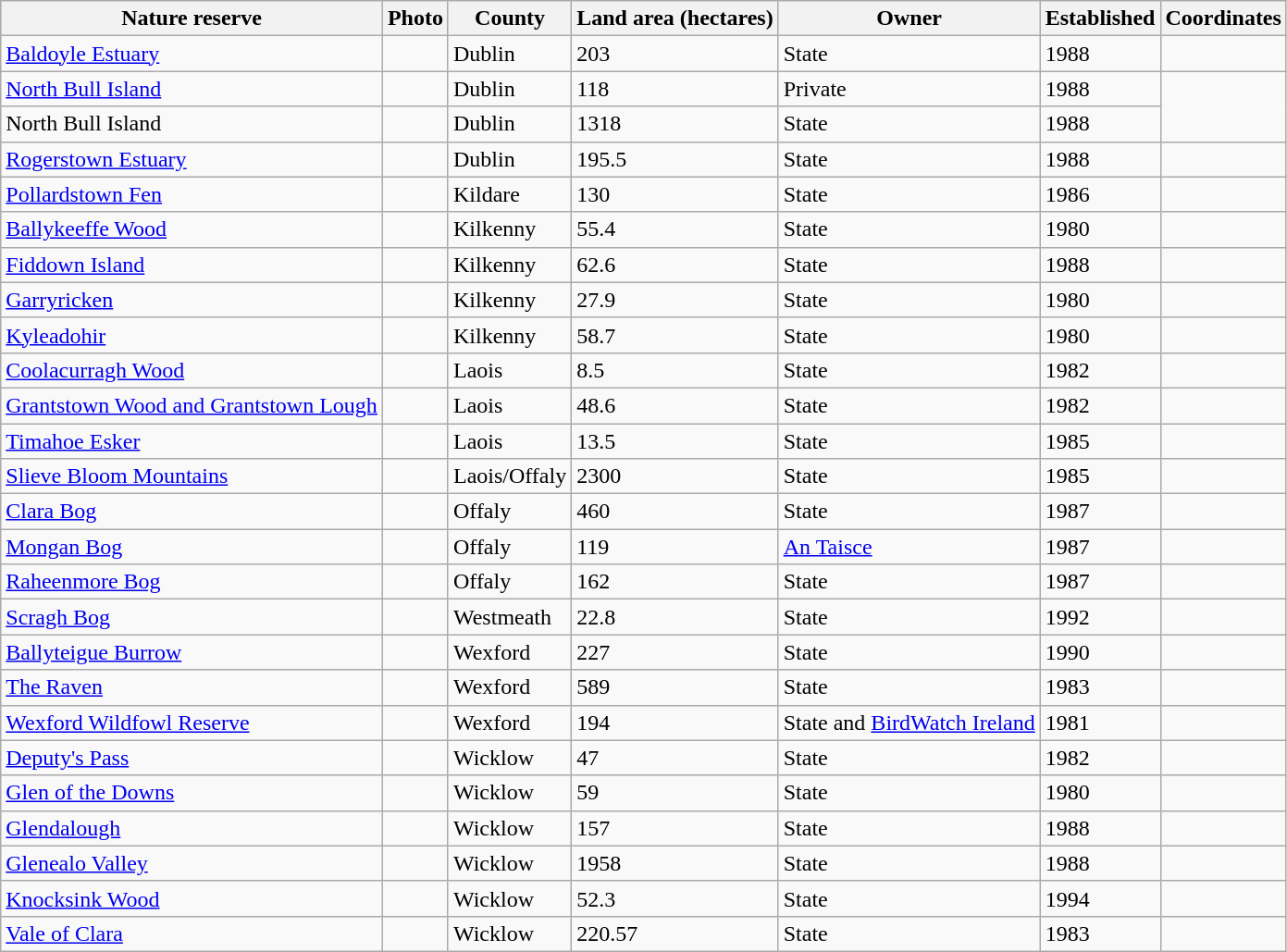<table class="wikitable sortable">
<tr>
<th>Nature reserve</th>
<th>Photo</th>
<th>County</th>
<th>Land area (hectares)</th>
<th>Owner</th>
<th>Established</th>
<th>Coordinates</th>
</tr>
<tr>
<td><a href='#'>Baldoyle Estuary</a></td>
<td></td>
<td>Dublin</td>
<td>203</td>
<td>State</td>
<td>1988</td>
<td></td>
</tr>
<tr>
<td><a href='#'>North Bull Island</a></td>
<td></td>
<td>Dublin</td>
<td>118</td>
<td>Private</td>
<td>1988</td>
<td rowspan="2"></td>
</tr>
<tr>
<td>North Bull Island</td>
<td></td>
<td>Dublin</td>
<td>1318</td>
<td>State</td>
<td>1988</td>
</tr>
<tr>
<td><a href='#'>Rogerstown Estuary</a></td>
<td></td>
<td>Dublin</td>
<td>195.5</td>
<td>State</td>
<td>1988</td>
<td></td>
</tr>
<tr>
<td><a href='#'>Pollardstown Fen</a></td>
<td></td>
<td>Kildare</td>
<td>130</td>
<td>State</td>
<td>1986</td>
<td></td>
</tr>
<tr>
<td><a href='#'>Ballykeeffe Wood</a></td>
<td></td>
<td>Kilkenny</td>
<td>55.4</td>
<td>State</td>
<td>1980</td>
<td></td>
</tr>
<tr>
<td><a href='#'>Fiddown Island</a></td>
<td></td>
<td>Kilkenny</td>
<td>62.6</td>
<td>State</td>
<td>1988</td>
<td></td>
</tr>
<tr>
<td><a href='#'>Garryricken</a></td>
<td></td>
<td>Kilkenny</td>
<td>27.9</td>
<td>State</td>
<td>1980</td>
<td></td>
</tr>
<tr>
<td><a href='#'>Kyleadohir</a></td>
<td></td>
<td>Kilkenny</td>
<td>58.7</td>
<td>State</td>
<td>1980</td>
<td></td>
</tr>
<tr>
<td><a href='#'>Coolacurragh Wood</a></td>
<td></td>
<td>Laois</td>
<td>8.5</td>
<td>State</td>
<td>1982</td>
<td></td>
</tr>
<tr>
<td><a href='#'>Grantstown Wood and Grantstown Lough</a></td>
<td></td>
<td>Laois</td>
<td>48.6</td>
<td>State</td>
<td>1982</td>
<td></td>
</tr>
<tr>
<td><a href='#'>Timahoe Esker</a></td>
<td></td>
<td>Laois</td>
<td>13.5</td>
<td>State</td>
<td>1985</td>
<td></td>
</tr>
<tr>
<td><a href='#'>Slieve Bloom Mountains</a></td>
<td></td>
<td>Laois/Offaly</td>
<td>2300</td>
<td>State</td>
<td>1985</td>
<td></td>
</tr>
<tr>
<td><a href='#'>Clara Bog</a></td>
<td></td>
<td>Offaly</td>
<td>460</td>
<td>State</td>
<td>1987</td>
<td></td>
</tr>
<tr>
<td><a href='#'>Mongan Bog</a></td>
<td></td>
<td>Offaly</td>
<td>119</td>
<td><a href='#'>An Taisce</a></td>
<td>1987</td>
<td></td>
</tr>
<tr>
<td><a href='#'>Raheenmore Bog</a></td>
<td></td>
<td>Offaly</td>
<td>162</td>
<td>State</td>
<td>1987</td>
<td></td>
</tr>
<tr>
<td><a href='#'>Scragh Bog</a></td>
<td></td>
<td>Westmeath</td>
<td>22.8</td>
<td>State</td>
<td>1992</td>
<td></td>
</tr>
<tr>
<td><a href='#'>Ballyteigue Burrow</a></td>
<td></td>
<td>Wexford</td>
<td>227</td>
<td>State</td>
<td>1990</td>
<td></td>
</tr>
<tr>
<td><a href='#'>The Raven</a></td>
<td></td>
<td>Wexford</td>
<td>589</td>
<td>State</td>
<td>1983</td>
<td></td>
</tr>
<tr>
<td><a href='#'>Wexford Wildfowl Reserve</a></td>
<td></td>
<td>Wexford</td>
<td>194</td>
<td>State and <a href='#'>BirdWatch Ireland</a></td>
<td>1981</td>
<td></td>
</tr>
<tr>
<td><a href='#'>Deputy's Pass</a></td>
<td></td>
<td>Wicklow</td>
<td>47</td>
<td>State</td>
<td>1982</td>
<td></td>
</tr>
<tr>
<td><a href='#'>Glen of the Downs</a></td>
<td></td>
<td>Wicklow</td>
<td>59</td>
<td>State</td>
<td>1980</td>
<td></td>
</tr>
<tr>
<td><a href='#'>Glendalough</a></td>
<td></td>
<td>Wicklow</td>
<td>157</td>
<td>State</td>
<td>1988</td>
<td></td>
</tr>
<tr>
<td><a href='#'>Glenealo Valley</a></td>
<td></td>
<td>Wicklow</td>
<td>1958</td>
<td>State</td>
<td>1988</td>
<td></td>
</tr>
<tr>
<td><a href='#'>Knocksink Wood</a></td>
<td></td>
<td>Wicklow</td>
<td>52.3</td>
<td>State</td>
<td>1994</td>
<td></td>
</tr>
<tr>
<td><a href='#'>Vale of Clara</a></td>
<td></td>
<td>Wicklow</td>
<td>220.57</td>
<td>State</td>
<td>1983</td>
<td></td>
</tr>
</table>
